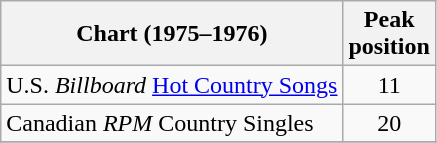<table class="wikitable" border="1">
<tr>
<th align="left">Chart (1975–1976)</th>
<th align="center">Peak<br>position</th>
</tr>
<tr>
<td align="left">U.S. <em>Billboard</em> <a href='#'>Hot Country Songs</a></td>
<td align="center">11</td>
</tr>
<tr>
<td align="left">Canadian <em>RPM</em> Country Singles</td>
<td align="center">20</td>
</tr>
<tr>
</tr>
</table>
